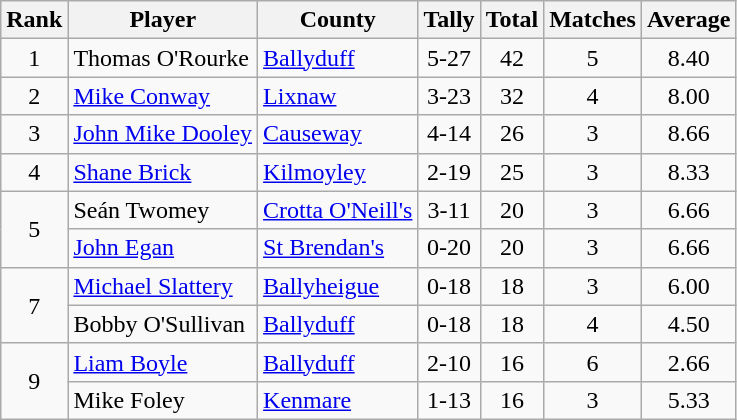<table class="wikitable">
<tr>
<th>Rank</th>
<th>Player</th>
<th>County</th>
<th>Tally</th>
<th>Total</th>
<th>Matches</th>
<th>Average</th>
</tr>
<tr>
<td rowspan=1 align=center>1</td>
<td>Thomas O'Rourke</td>
<td><a href='#'>Ballyduff</a></td>
<td align=center>5-27</td>
<td align=center>42</td>
<td align=center>5</td>
<td align=center>8.40</td>
</tr>
<tr>
<td rowspan=1 align=center>2</td>
<td><a href='#'>Mike Conway</a></td>
<td><a href='#'>Lixnaw</a></td>
<td align=center>3-23</td>
<td align=center>32</td>
<td align=center>4</td>
<td align=center>8.00</td>
</tr>
<tr>
<td rowspan=1 align=center>3</td>
<td><a href='#'>John Mike Dooley</a></td>
<td><a href='#'>Causeway</a></td>
<td align=center>4-14</td>
<td align=center>26</td>
<td align=center>3</td>
<td align=center>8.66</td>
</tr>
<tr>
<td rowspan=1 align=center>4</td>
<td><a href='#'>Shane Brick</a></td>
<td><a href='#'>Kilmoyley</a></td>
<td align=center>2-19</td>
<td align=center>25</td>
<td align=center>3</td>
<td align=center>8.33</td>
</tr>
<tr>
<td rowspan=2 align=center>5</td>
<td>Seán Twomey</td>
<td><a href='#'>Crotta O'Neill's</a></td>
<td align=center>3-11</td>
<td align=center>20</td>
<td align=center>3</td>
<td align=center>6.66</td>
</tr>
<tr>
<td><a href='#'>John Egan</a></td>
<td><a href='#'>St Brendan's</a></td>
<td align=center>0-20</td>
<td align=center>20</td>
<td align=center>3</td>
<td align=center>6.66</td>
</tr>
<tr>
<td rowspan=2 align=center>7</td>
<td><a href='#'>Michael Slattery</a></td>
<td><a href='#'>Ballyheigue</a></td>
<td align=center>0-18</td>
<td align=center>18</td>
<td align=center>3</td>
<td align=center>6.00</td>
</tr>
<tr>
<td>Bobby O'Sullivan</td>
<td><a href='#'>Ballyduff</a></td>
<td align=center>0-18</td>
<td align=center>18</td>
<td align=center>4</td>
<td align=center>4.50</td>
</tr>
<tr>
<td rowspan=2 align=center>9</td>
<td><a href='#'>Liam Boyle</a></td>
<td><a href='#'>Ballyduff</a></td>
<td align=center>2-10</td>
<td align=center>16</td>
<td align=center>6</td>
<td align=center>2.66</td>
</tr>
<tr>
<td>Mike Foley</td>
<td><a href='#'>Kenmare</a></td>
<td align=center>1-13</td>
<td align=center>16</td>
<td align=center>3</td>
<td align=center>5.33</td>
</tr>
</table>
